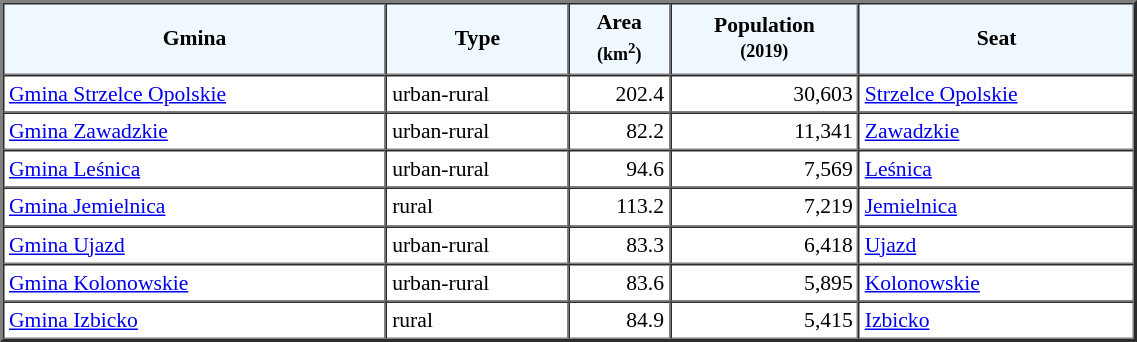<table width="60%" border="2" cellpadding="3" cellspacing="0" style="font-size:90%;line-height:120%;">
<tr bgcolor="F0F8FF">
<td style="text-align:center;"><strong>Gmina</strong></td>
<td style="text-align:center;"><strong>Type</strong></td>
<td style="text-align:center;"><strong>Area<br><small>(km<sup>2</sup>)</small></strong></td>
<td style="text-align:center;"><strong>Population<br><small>(2019)</small></strong></td>
<td style="text-align:center;"><strong>Seat</strong></td>
</tr>
<tr>
<td><a href='#'>Gmina Strzelce Opolskie</a></td>
<td>urban-rural</td>
<td style="text-align:right;">202.4</td>
<td style="text-align:right;">30,603</td>
<td><a href='#'>Strzelce Opolskie</a></td>
</tr>
<tr>
<td><a href='#'>Gmina Zawadzkie</a></td>
<td>urban-rural</td>
<td style="text-align:right;">82.2</td>
<td style="text-align:right;">11,341</td>
<td><a href='#'>Zawadzkie</a></td>
</tr>
<tr>
<td><a href='#'>Gmina Leśnica</a></td>
<td>urban-rural</td>
<td style="text-align:right;">94.6</td>
<td style="text-align:right;">7,569</td>
<td><a href='#'>Leśnica</a></td>
</tr>
<tr>
<td><a href='#'>Gmina Jemielnica</a></td>
<td>rural</td>
<td style="text-align:right;">113.2</td>
<td style="text-align:right;">7,219</td>
<td><a href='#'>Jemielnica</a></td>
</tr>
<tr>
<td><a href='#'>Gmina Ujazd</a></td>
<td>urban-rural</td>
<td style="text-align:right;">83.3</td>
<td style="text-align:right;">6,418</td>
<td><a href='#'>Ujazd</a></td>
</tr>
<tr>
<td><a href='#'>Gmina Kolonowskie</a></td>
<td>urban-rural</td>
<td style="text-align:right;">83.6</td>
<td style="text-align:right;">5,895</td>
<td><a href='#'>Kolonowskie</a></td>
</tr>
<tr>
<td><a href='#'>Gmina Izbicko</a></td>
<td>rural</td>
<td style="text-align:right;">84.9</td>
<td style="text-align:right;">5,415</td>
<td><a href='#'>Izbicko</a></td>
</tr>
<tr>
</tr>
</table>
